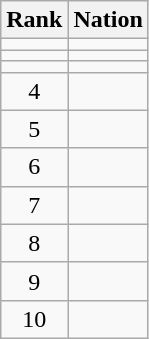<table class="wikitable sortable">
<tr>
<th>Rank</th>
<th>Nation</th>
</tr>
<tr>
<td align=center></td>
<td></td>
</tr>
<tr>
<td align=center></td>
<td></td>
</tr>
<tr>
<td align=center></td>
<td></td>
</tr>
<tr>
<td align=center>4</td>
<td></td>
</tr>
<tr>
<td align=center>5</td>
<td></td>
</tr>
<tr>
<td align=center>6</td>
<td></td>
</tr>
<tr>
<td align=center>7</td>
<td></td>
</tr>
<tr>
<td align=center>8</td>
<td></td>
</tr>
<tr>
<td align=center>9</td>
<td></td>
</tr>
<tr>
<td align=center>10</td>
<td></td>
</tr>
</table>
